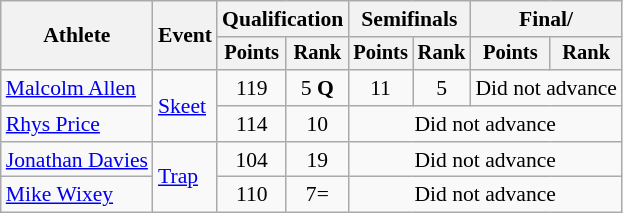<table class="wikitable" style="font-size:90%;">
<tr>
<th rowspan=2>Athlete</th>
<th rowspan=2>Event</th>
<th colspan=2>Qualification</th>
<th colspan=2>Semifinals</th>
<th colspan=2>Final/</th>
</tr>
<tr style="font-size:95%">
<th>Points</th>
<th>Rank</th>
<th>Points</th>
<th>Rank</th>
<th>Points</th>
<th>Rank</th>
</tr>
<tr align=center>
<td align=left><a href='#'>Malcolm Allen</a></td>
<td align=left rowspan=2><a href='#'>Skeet</a></td>
<td>119</td>
<td>5 <strong>Q</strong></td>
<td>11</td>
<td>5</td>
<td colspan=2>Did not advance</td>
</tr>
<tr align=center>
<td align=left><a href='#'>Rhys Price</a></td>
<td>114</td>
<td>10</td>
<td colspan=4>Did not advance</td>
</tr>
<tr align=center>
<td align=left><a href='#'>Jonathan Davies</a></td>
<td align=left rowspan=2><a href='#'>Trap</a></td>
<td>104</td>
<td>19</td>
<td colspan=4>Did not advance</td>
</tr>
<tr align=center>
<td align=left><a href='#'>Mike Wixey</a></td>
<td>110</td>
<td>7=</td>
<td colspan=4>Did not advance</td>
</tr>
</table>
